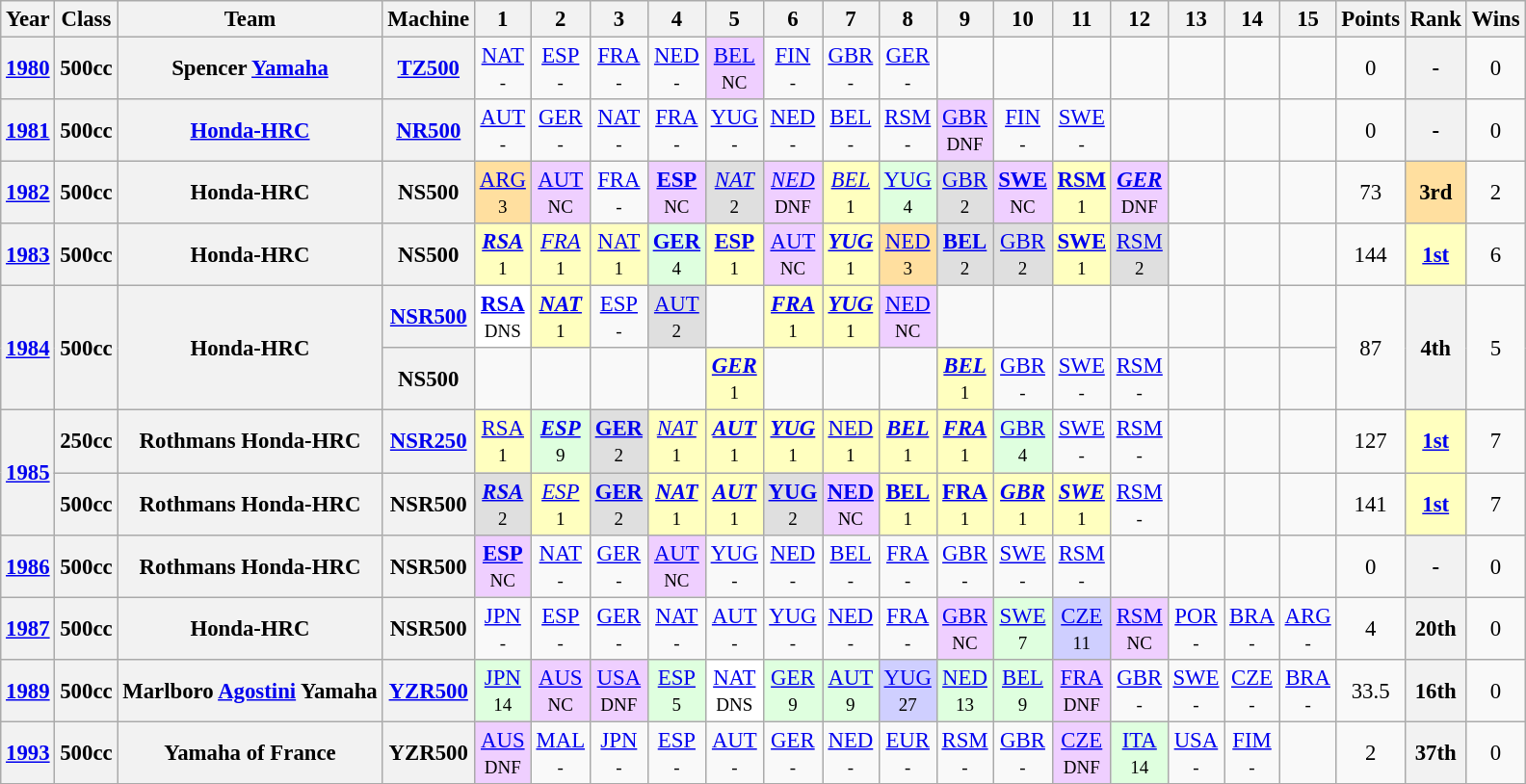<table class="wikitable" style="text-align:center; font-size:95%">
<tr>
<th>Year</th>
<th>Class</th>
<th>Team</th>
<th>Machine</th>
<th>1</th>
<th>2</th>
<th>3</th>
<th>4</th>
<th>5</th>
<th>6</th>
<th>7</th>
<th>8</th>
<th>9</th>
<th>10</th>
<th>11</th>
<th>12</th>
<th>13</th>
<th>14</th>
<th>15</th>
<th>Points</th>
<th>Rank</th>
<th>Wins</th>
</tr>
<tr>
<th><a href='#'>1980</a></th>
<th>500cc</th>
<th>Spencer <a href='#'>Yamaha</a></th>
<th><a href='#'>TZ500</a></th>
<td><a href='#'>NAT</a><br><small>-</small></td>
<td><a href='#'>ESP</a><br><small>-</small></td>
<td><a href='#'>FRA</a><br><small>-</small></td>
<td><a href='#'>NED</a><br><small>-</small></td>
<td style="background:#EFCFFF;"><a href='#'>BEL</a><br><small>NC</small></td>
<td><a href='#'>FIN</a><br><small>-</small></td>
<td><a href='#'>GBR</a><br><small>-</small></td>
<td><a href='#'>GER</a><br><small>-</small></td>
<td></td>
<td></td>
<td></td>
<td></td>
<td></td>
<td></td>
<td></td>
<td>0</td>
<th>-</th>
<td>0</td>
</tr>
<tr>
<th><a href='#'>1981</a></th>
<th>500cc</th>
<th><a href='#'>Honda-HRC</a></th>
<th><a href='#'>NR500</a></th>
<td><a href='#'>AUT</a><br><small>-</small></td>
<td><a href='#'>GER</a><br><small>-</small></td>
<td><a href='#'>NAT</a><br><small>-</small></td>
<td><a href='#'>FRA</a><br><small>-</small></td>
<td><a href='#'>YUG</a><br><small>-</small></td>
<td><a href='#'>NED</a><br><small>-</small></td>
<td><a href='#'>BEL</a><br><small>-</small></td>
<td><a href='#'>RSM</a><br><small>-</small></td>
<td style="background:#EFCFFF;"><a href='#'>GBR</a><br><small>DNF</small></td>
<td><a href='#'>FIN</a><br><small>-</small></td>
<td><a href='#'>SWE</a><br><small>-</small></td>
<td></td>
<td></td>
<td></td>
<td></td>
<td>0</td>
<th>-</th>
<td>0</td>
</tr>
<tr>
<th><a href='#'>1982</a></th>
<th>500cc</th>
<th>Honda-HRC</th>
<th>NS500</th>
<td style="background:#FFDF9F;"><a href='#'>ARG</a><br><small>3</small></td>
<td style="background:#EFCFFF;"><a href='#'>AUT</a><br><small>NC</small></td>
<td><a href='#'>FRA</a><br><small>-</small></td>
<td style="background:#EFCFFF;"><strong><a href='#'>ESP</a></strong><br><small>NC</small></td>
<td style="background:#DFDFDF;"><em><a href='#'>NAT</a></em><br><small>2</small></td>
<td style="background:#EFCFFF;"><em><a href='#'>NED</a></em><br><small>DNF</small></td>
<td style="background:#FFFFBF;"><em><a href='#'>BEL</a></em><br><small>1</small></td>
<td style="background:#DFFFDF;"><a href='#'>YUG</a><br><small>4</small></td>
<td style="background:#DFDFDF;"><a href='#'>GBR</a><br><small>2</small></td>
<td style="background:#EFCFFF;"><strong><a href='#'>SWE</a></strong><br><small>NC</small></td>
<td style="background:#FFFFBF;"><strong><a href='#'>RSM</a></strong><br><small>1</small></td>
<td style="background:#EFCFFF;"><strong><em><a href='#'>GER</a></em></strong><br><small>DNF</small></td>
<td></td>
<td></td>
<td></td>
<td>73</td>
<td style="background:#FFDF9F;"><strong>3rd</strong></td>
<td>2</td>
</tr>
<tr>
<th><a href='#'>1983</a></th>
<th>500cc</th>
<th>Honda-HRC</th>
<th>NS500</th>
<td style="background:#FFFFBF;"><strong><em><a href='#'>RSA</a></em></strong><br><small>1</small></td>
<td style="background:#FFFFBF;"><em><a href='#'>FRA</a></em><br><small>1</small></td>
<td style="background:#FFFFBF;"><a href='#'>NAT</a><br><small>1</small></td>
<td style="background:#DFFFDF;"><strong><a href='#'>GER</a></strong><br><small>4</small></td>
<td style="background:#FFFFBF;"><strong><a href='#'>ESP</a></strong><br><small>1</small></td>
<td style="background:#EFCFFF;"><a href='#'>AUT</a><br><small>NC</small></td>
<td style="background:#FFFFBF;"><strong><em><a href='#'>YUG</a></em></strong><br><small>1</small></td>
<td style="background:#FFDF9F;"><a href='#'>NED</a><br><small>3</small></td>
<td style="background:#DFDFDF;"><strong><a href='#'>BEL</a></strong><br><small>2</small></td>
<td style="background:#DFDFDF;"><a href='#'>GBR</a><br><small>2</small></td>
<td style="background:#FFFFBF;"><strong><a href='#'>SWE</a></strong><br><small>1</small></td>
<td style="background:#DFDFDF;"><a href='#'>RSM</a><br><small>2</small></td>
<td></td>
<td></td>
<td></td>
<td>144</td>
<td style="background:#FFFFBF;"><strong><a href='#'>1st</a></strong></td>
<td>6</td>
</tr>
<tr>
<th rowspan=2><a href='#'>1984</a></th>
<th rowspan=2>500cc</th>
<th rowspan=2>Honda-HRC</th>
<th><a href='#'>NSR500</a></th>
<td style="background:#ffffff;"><strong><a href='#'>RSA</a></strong><br><small>DNS</small></td>
<td style="background:#FFFFBF;"><strong><em><a href='#'>NAT</a></em></strong><br><small>1</small></td>
<td><a href='#'>ESP</a><br><small>-</small></td>
<td style="background:#DFDFDF;"><a href='#'>AUT</a><br><small>2</small></td>
<td></td>
<td style="background:#FFFFBF;"><strong><em><a href='#'>FRA</a></em></strong><br><small>1</small></td>
<td style="background:#FFFFBF;"><strong><em><a href='#'>YUG</a></em></strong><br><small>1</small></td>
<td style="background:#EFCFFF;"><a href='#'>NED</a><br><small>NC</small></td>
<td></td>
<td></td>
<td></td>
<td></td>
<td></td>
<td></td>
<td></td>
<td rowspan=2>87</td>
<th rowspan=2>4th</th>
<td rowspan=2>5</td>
</tr>
<tr>
<th>NS500</th>
<td></td>
<td></td>
<td></td>
<td></td>
<td style="background:#FFFFBF;"><strong><em><a href='#'>GER</a></em></strong><br><small>1</small></td>
<td></td>
<td></td>
<td></td>
<td style="background:#FFFFBF;"><strong><em><a href='#'>BEL</a></em></strong><br><small>1</small></td>
<td><a href='#'>GBR</a><br><small>-</small></td>
<td><a href='#'>SWE</a><br><small>-</small></td>
<td><a href='#'>RSM</a><br><small>-</small></td>
<td></td>
<td></td>
<td></td>
</tr>
<tr>
<th rowspan=2><a href='#'>1985</a></th>
<th>250cc</th>
<th>Rothmans Honda-HRC</th>
<th><a href='#'>NSR250</a></th>
<td style="background:#FFFFBF;"><a href='#'>RSA</a><br><small>1</small></td>
<td style="background:#DFFFDF;"><strong><em><a href='#'>ESP</a></em></strong><br><small>9</small></td>
<td style="background:#DFDFDF;"><strong><a href='#'>GER</a></strong><br><small>2</small></td>
<td style="background:#FFFFBF;"><em><a href='#'>NAT</a></em><br><small>1</small></td>
<td style="background:#FFFFBF;"><strong><em><a href='#'>AUT</a></em></strong><br><small>1</small></td>
<td style="background:#FFFFBF;"><strong><em><a href='#'>YUG</a></em></strong><br><small>1</small></td>
<td style="background:#FFFFBF;"><a href='#'>NED</a><br><small>1</small></td>
<td style="background:#FFFFBF;"><strong><em><a href='#'>BEL</a></em></strong><br><small>1</small></td>
<td style="background:#FFFFBF;"><strong><em><a href='#'>FRA</a></em></strong><br><small>1</small></td>
<td style="background:#DFFFDF;"><a href='#'>GBR</a><br><small>4</small></td>
<td><a href='#'>SWE</a><br><small>-</small></td>
<td><a href='#'>RSM</a><br><small>-</small></td>
<td></td>
<td></td>
<td></td>
<td>127</td>
<td style="background:#FFFFBF;"><strong><a href='#'>1st</a></strong></td>
<td>7</td>
</tr>
<tr>
<th>500cc</th>
<th>Rothmans Honda-HRC</th>
<th>NSR500</th>
<td style="background:#DFDFDF;"><strong><em><a href='#'>RSA</a></em></strong><br><small>2</small></td>
<td style="background:#FFFFBF;"><em><a href='#'>ESP</a></em><br><small>1</small></td>
<td style="background:#DFDFDF;"><strong><a href='#'>GER</a></strong><br><small>2</small></td>
<td style="background:#FFFFBF;"><strong><em><a href='#'>NAT</a></em></strong><br><small>1</small></td>
<td style="background:#FFFFBF;"><strong><em><a href='#'>AUT</a></em></strong><br><small>1</small></td>
<td style="background:#DFDFDF;"><strong><a href='#'>YUG</a></strong><br><small>2</small></td>
<td style="background:#EFCFFF;"><strong><a href='#'>NED</a></strong><br><small>NC</small></td>
<td style="background:#FFFFBF;"><strong><a href='#'>BEL</a></strong><br><small>1</small></td>
<td style="background:#FFFFBF;"><strong><a href='#'>FRA</a></strong><br><small>1</small></td>
<td style="background:#FFFFBF;"><strong><em><a href='#'>GBR</a></em></strong><br><small>1</small></td>
<td style="background:#FFFFBF;"><strong><em><a href='#'>SWE</a></em></strong><br><small>1</small></td>
<td><a href='#'>RSM</a><br><small>-</small></td>
<td></td>
<td></td>
<td></td>
<td>141</td>
<td style="background:#FFFFBF;"><strong><a href='#'>1st</a></strong></td>
<td>7</td>
</tr>
<tr>
<th><a href='#'>1986</a></th>
<th>500cc</th>
<th>Rothmans Honda-HRC</th>
<th>NSR500</th>
<td style="background:#EFCFFF;"><strong><a href='#'>ESP</a></strong><br><small>NC</small></td>
<td><a href='#'>NAT</a><br><small>-</small></td>
<td><a href='#'>GER</a><br><small>-</small></td>
<td style="background:#EFCFFF;"><a href='#'>AUT</a><br><small>NC</small></td>
<td><a href='#'>YUG</a><br><small>-</small></td>
<td><a href='#'>NED</a><br><small>-</small></td>
<td><a href='#'>BEL</a><br><small>-</small></td>
<td><a href='#'>FRA</a><br><small>-</small></td>
<td><a href='#'>GBR</a><br><small>-</small></td>
<td><a href='#'>SWE</a><br><small>-</small></td>
<td><a href='#'>RSM</a><br><small>-</small></td>
<td></td>
<td></td>
<td></td>
<td></td>
<td>0</td>
<th>-</th>
<td>0</td>
</tr>
<tr>
<th><a href='#'>1987</a></th>
<th>500cc</th>
<th>Honda-HRC</th>
<th>NSR500</th>
<td><a href='#'>JPN</a><br><small>-</small></td>
<td><a href='#'>ESP</a><br><small>-</small></td>
<td><a href='#'>GER</a><br><small>-</small></td>
<td><a href='#'>NAT</a><br><small>-</small></td>
<td><a href='#'>AUT</a><br><small>-</small></td>
<td><a href='#'>YUG</a><br><small>-</small></td>
<td><a href='#'>NED</a><br><small>-</small></td>
<td><a href='#'>FRA</a><br><small>-</small></td>
<td style="background:#EFCFFF;"><a href='#'>GBR</a><br><small>NC</small></td>
<td style="background:#DFFFDF;"><a href='#'>SWE</a><br><small>7</small></td>
<td style="background:#CFCFFF;"><a href='#'>CZE</a><br><small>11</small></td>
<td style="background:#EFCFFF;"><a href='#'>RSM</a><br><small>NC</small></td>
<td><a href='#'>POR</a><br><small>-</small></td>
<td><a href='#'>BRA</a><br><small>-</small></td>
<td><a href='#'>ARG</a><br><small>-</small></td>
<td>4</td>
<th>20th</th>
<td>0</td>
</tr>
<tr>
<th><a href='#'>1989</a></th>
<th>500cc</th>
<th>Marlboro <a href='#'>Agostini</a> Yamaha</th>
<th><a href='#'>YZR500</a></th>
<td style="background:#DFFFDF;"><a href='#'>JPN</a><br><small>14</small></td>
<td style="background:#EFCFFF;"><a href='#'>AUS</a><br><small>NC</small></td>
<td style="background:#EFCFFF;"><a href='#'>USA</a><br><small>DNF</small></td>
<td style="background:#DFFFDF;"><a href='#'>ESP</a><br><small>5</small></td>
<td style="background:#ffffff;"><a href='#'>NAT</a><br><small>DNS</small></td>
<td style="background:#DFFFDF;"><a href='#'>GER</a><br><small>9</small></td>
<td style="background:#DFFFDF;"><a href='#'>AUT</a><br><small>9</small></td>
<td style="background:#CFCFFF;"><a href='#'>YUG</a><br><small>27</small></td>
<td style="background:#DFFFDF;"><a href='#'>NED</a><br><small>13</small></td>
<td style="background:#DFFFDF;"><a href='#'>BEL</a><br><small>9</small></td>
<td style="background:#EFCFFF;"><a href='#'>FRA</a><br><small>DNF</small></td>
<td><a href='#'>GBR</a><br><small>-</small></td>
<td><a href='#'>SWE</a><br><small>-</small></td>
<td><a href='#'>CZE</a><br><small>-</small></td>
<td><a href='#'>BRA</a><br><small>-</small></td>
<td>33.5</td>
<th>16th</th>
<td>0</td>
</tr>
<tr>
<th><a href='#'>1993</a></th>
<th>500cc</th>
<th>Yamaha of France</th>
<th>YZR500</th>
<td style="background:#EFCFFF;"><a href='#'>AUS</a><br><small>DNF</small></td>
<td><a href='#'>MAL</a><br><small>-</small></td>
<td><a href='#'>JPN</a><br><small>-</small></td>
<td><a href='#'>ESP</a><br><small>-</small></td>
<td><a href='#'>AUT</a><br><small>-</small></td>
<td><a href='#'>GER</a><br><small>-</small></td>
<td><a href='#'>NED</a><br><small>-</small></td>
<td><a href='#'>EUR</a><br><small>-</small></td>
<td><a href='#'>RSM</a><br><small>-</small></td>
<td><a href='#'>GBR</a><br><small>-</small></td>
<td style="background:#EFCFFF;"><a href='#'>CZE</a><br><small>DNF</small></td>
<td style="background:#DFFFDF;"><a href='#'>ITA</a><br><small>14</small></td>
<td><a href='#'>USA</a><br><small>-</small></td>
<td><a href='#'>FIM</a><br><small>-</small></td>
<td></td>
<td>2</td>
<th>37th</th>
<td>0</td>
</tr>
<tr>
</tr>
</table>
